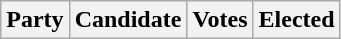<table class="wikitable">
<tr>
<th colspan="2">Party</th>
<th>Candidate</th>
<th>Votes</th>
<th>Elected<br>












</th>
</tr>
</table>
